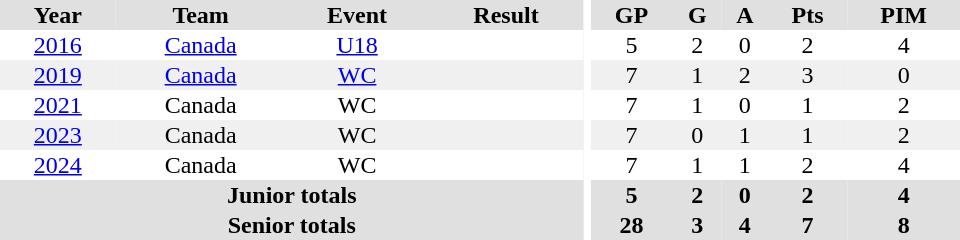<table border="0" cellpadding="1" cellspacing="0" ID="Table3" style="text-align:center; width:40em">
<tr bgcolor="#e0e0e0">
<th>Year</th>
<th>Team</th>
<th>Event</th>
<th>Result</th>
<th rowspan="99" bgcolor="#ffffff"></th>
<th>GP</th>
<th>G</th>
<th>A</th>
<th>Pts</th>
<th>PIM</th>
</tr>
<tr>
<td><a href='#'>2016</a></td>
<td><a href='#'>Canada</a></td>
<td><a href='#'>U18</a></td>
<td></td>
<td>5</td>
<td>2</td>
<td>0</td>
<td>2</td>
<td>4</td>
</tr>
<tr bgcolor="#f0f0f0">
<td><a href='#'>2019</a></td>
<td><a href='#'>Canada</a></td>
<td><a href='#'>WC</a></td>
<td></td>
<td>7</td>
<td>1</td>
<td>2</td>
<td>3</td>
<td>0</td>
</tr>
<tr>
<td><a href='#'>2021</a></td>
<td>Canada</td>
<td>WC</td>
<td></td>
<td>7</td>
<td>1</td>
<td>0</td>
<td>1</td>
<td>2</td>
</tr>
<tr bgcolor="#f0f0f0">
<td><a href='#'>2023</a></td>
<td>Canada</td>
<td>WC</td>
<td></td>
<td>7</td>
<td>0</td>
<td>1</td>
<td>1</td>
<td>2</td>
</tr>
<tr>
<td><a href='#'>2024</a></td>
<td>Canada</td>
<td>WC</td>
<td></td>
<td>7</td>
<td>1</td>
<td>1</td>
<td>2</td>
<td>4</td>
</tr>
<tr bgcolor="#e0e0e0">
<th colspan="4">Junior totals</th>
<th>5</th>
<th>2</th>
<th>0</th>
<th>2</th>
<th>4</th>
</tr>
<tr bgcolor="#e0e0e0">
<th colspan="4">Senior totals</th>
<th>28</th>
<th>3</th>
<th>4</th>
<th>7</th>
<th>8</th>
</tr>
</table>
